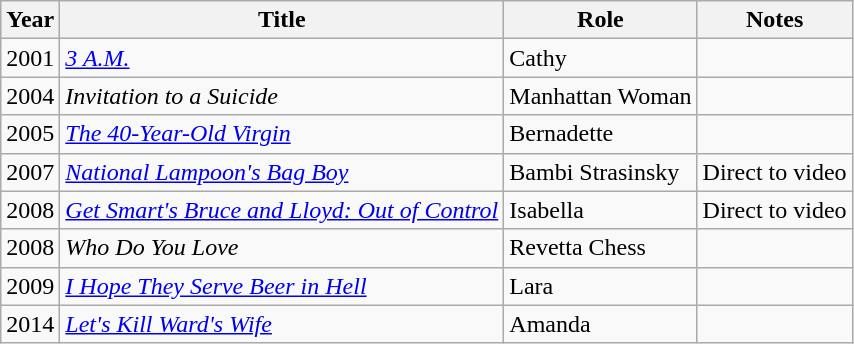<table class="wikitable sortable">
<tr>
<th>Year</th>
<th>Title</th>
<th>Role</th>
<th class="unsortable">Notes</th>
</tr>
<tr>
<td>2001</td>
<td><em><a href='#'>3 A.M.</a></em></td>
<td>Cathy</td>
<td></td>
</tr>
<tr>
<td>2004</td>
<td><em>Invitation to a Suicide</em></td>
<td>Manhattan Woman</td>
<td></td>
</tr>
<tr>
<td>2005</td>
<td><em><a href='#'>The 40-Year-Old Virgin</a></em></td>
<td>Bernadette</td>
<td></td>
</tr>
<tr>
<td>2007</td>
<td><em><a href='#'>National Lampoon's Bag Boy</a></em></td>
<td>Bambi Strasinsky</td>
<td>Direct to video</td>
</tr>
<tr>
<td>2008</td>
<td><em><a href='#'>Get Smart's Bruce and Lloyd: Out of Control</a></em></td>
<td>Isabella</td>
<td>Direct to video</td>
</tr>
<tr>
<td>2008</td>
<td><em>Who Do You Love</em></td>
<td>Revetta Chess</td>
<td></td>
</tr>
<tr>
<td>2009</td>
<td><em><a href='#'>I Hope They Serve Beer in Hell</a></em></td>
<td>Lara</td>
<td></td>
</tr>
<tr>
<td>2014</td>
<td><em><a href='#'>Let's Kill Ward's Wife</a></em></td>
<td>Amanda</td>
<td></td>
</tr>
</table>
